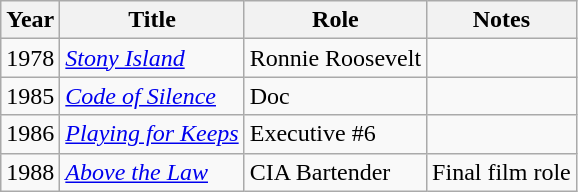<table class="wikitable">
<tr>
<th>Year</th>
<th>Title</th>
<th>Role</th>
<th>Notes</th>
</tr>
<tr>
<td>1978</td>
<td><em><a href='#'>Stony Island</a></em></td>
<td>Ronnie Roosevelt</td>
<td></td>
</tr>
<tr>
<td>1985</td>
<td><em><a href='#'>Code of Silence</a></em></td>
<td>Doc</td>
<td></td>
</tr>
<tr>
<td>1986</td>
<td><em><a href='#'>Playing for Keeps</a></em></td>
<td>Executive #6</td>
<td></td>
</tr>
<tr>
<td>1988</td>
<td><em><a href='#'>Above the Law</a></em></td>
<td>CIA Bartender</td>
<td>Final film role</td>
</tr>
</table>
